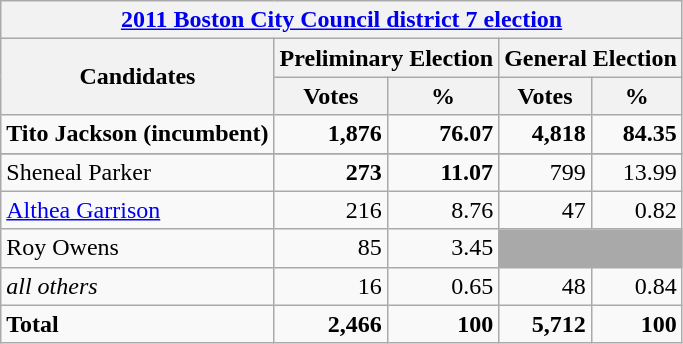<table class=wikitable>
<tr>
<th colspan=5><a href='#'>2011 Boston City Council district 7 election</a></th>
</tr>
<tr>
<th colspan=1 rowspan=2><strong>Candidates</strong></th>
<th colspan=2><strong>Preliminary Election</strong></th>
<th colspan=2><strong>General Election</strong></th>
</tr>
<tr>
<th>Votes</th>
<th>%</th>
<th>Votes</th>
<th>%</th>
</tr>
<tr>
<td><strong>Tito Jackson (incumbent)</strong></td>
<td align="right"><strong>1,876</strong></td>
<td align="right"><strong>76.07</strong></td>
<td align="right"><strong>4,818</strong></td>
<td align="right"><strong>84.35</strong></td>
</tr>
<tr>
</tr>
<tr>
<td>Sheneal Parker</td>
<td align="right"><strong>273</strong></td>
<td align="right"><strong>11.07</strong></td>
<td align="right">799</td>
<td align="right">13.99</td>
</tr>
<tr>
<td><a href='#'>Althea Garrison</a></td>
<td align="right">216</td>
<td align="right">8.76</td>
<td align="right">47</td>
<td align="right">0.82</td>
</tr>
<tr>
<td>Roy Owens</td>
<td align="right">85</td>
<td align="right">3.45</td>
<td colspan=2 bgcolor=darkgray></td>
</tr>
<tr>
<td><em>all others</em></td>
<td align="right">16</td>
<td align="right">0.65</td>
<td align="right">48</td>
<td align="right">0.84</td>
</tr>
<tr>
<td><strong>Total</strong></td>
<td align="right"><strong>2,466</strong></td>
<td align="right"><strong>100</strong></td>
<td align="right"><strong>5,712</strong></td>
<td align="right"><strong>100</strong></td>
</tr>
</table>
